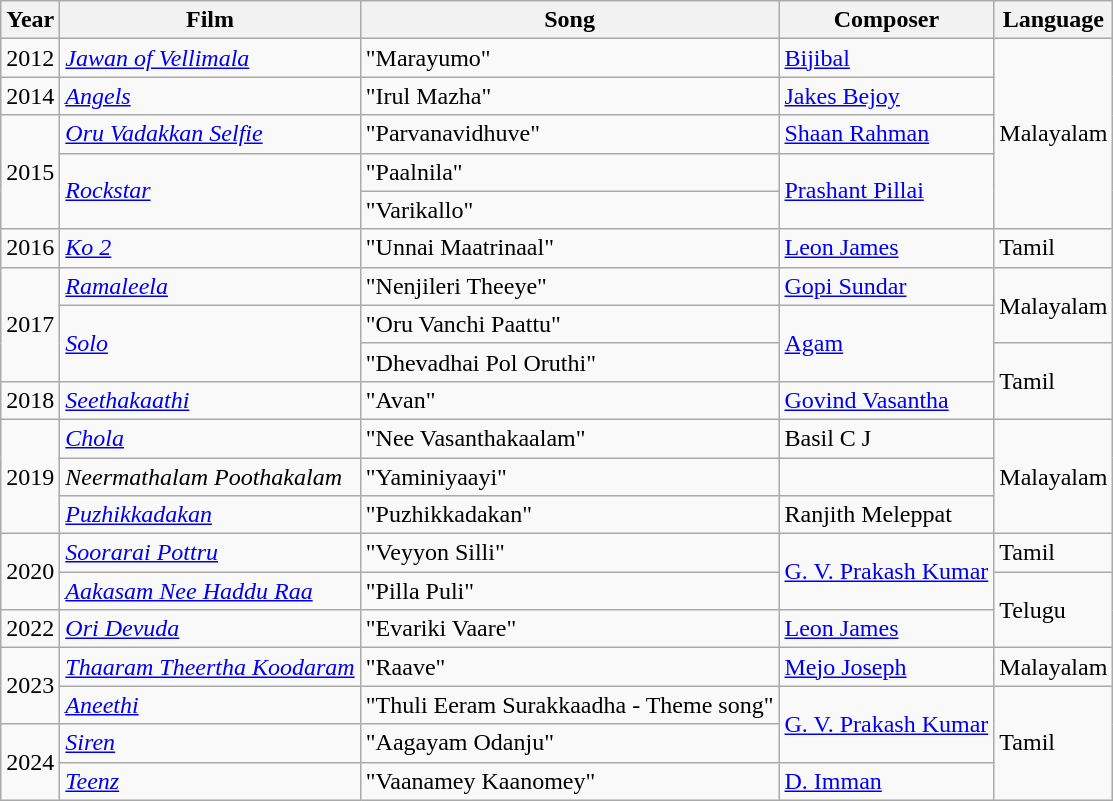<table class="wikitable">
<tr>
<th>Year</th>
<th>Film</th>
<th>Song</th>
<th>Composer</th>
<th>Language</th>
</tr>
<tr>
<td>2012</td>
<td><em><a href='#'>Jawan of Vellimala</a></em></td>
<td>"Marayumo"</td>
<td><a href='#'>Bijibal</a></td>
<td rowspan="5">Malayalam</td>
</tr>
<tr>
<td>2014</td>
<td><em><a href='#'>Angels</a></em></td>
<td>"Irul Mazha"</td>
<td><a href='#'>Jakes Bejoy</a></td>
</tr>
<tr>
<td rowspan="3">2015</td>
<td><em><a href='#'>Oru Vadakkan Selfie</a></em></td>
<td>"Parvanavidhuve"</td>
<td><a href='#'>Shaan Rahman</a></td>
</tr>
<tr>
<td rowspan="2"><em><a href='#'>Rockstar</a></em></td>
<td>"Paalnila"</td>
<td rowspan="2"><a href='#'>Prashant Pillai</a></td>
</tr>
<tr>
<td>"Varikallo"</td>
</tr>
<tr>
<td>2016</td>
<td><em><a href='#'>Ko 2</a></em></td>
<td>"Unnai Maatrinaal"</td>
<td><a href='#'>Leon James</a></td>
<td>Tamil</td>
</tr>
<tr>
<td rowspan="3">2017</td>
<td><em><a href='#'>Ramaleela</a></em></td>
<td>"Nenjileri Theeye"</td>
<td><a href='#'>Gopi Sundar</a></td>
<td rowspan="2">Malayalam</td>
</tr>
<tr>
<td rowspan="2"><em><a href='#'>Solo</a></em></td>
<td>"Oru Vanchi Paattu"</td>
<td rowspan="2"><a href='#'>Agam</a></td>
</tr>
<tr>
<td>"Dhevadhai Pol Oruthi"</td>
<td rowspan="2">Tamil</td>
</tr>
<tr>
<td>2018</td>
<td><em><a href='#'>Seethakaathi</a></em></td>
<td>"Avan"</td>
<td><a href='#'>Govind Vasantha</a></td>
</tr>
<tr>
<td rowspan="3">2019</td>
<td><em><a href='#'>Chola</a></em></td>
<td>"Nee Vasanthakaalam"</td>
<td>Basil C J</td>
<td rowspan="3">Malayalam</td>
</tr>
<tr>
<td><em>Neermathalam Poothakalam</em></td>
<td>"Yaminiyaayi"</td>
<td></td>
</tr>
<tr>
<td><em><a href='#'>Puzhikkadakan</a></em></td>
<td>"Puzhikkadakan"</td>
<td>Ranjith Meleppat</td>
</tr>
<tr>
<td rowspan="2">2020</td>
<td><em><a href='#'>Soorarai Pottru</a></em></td>
<td>"Veyyon Silli"</td>
<td rowspan="2"><a href='#'>G. V. Prakash Kumar</a></td>
<td>Tamil</td>
</tr>
<tr>
<td><em><a href='#'>Aakasam Nee Haddu Raa</a></em></td>
<td>"Pilla Puli"</td>
<td rowspan="2">Telugu</td>
</tr>
<tr>
<td>2022</td>
<td><em><a href='#'>Ori Devuda</a></em></td>
<td>"Evariki Vaare"</td>
<td><a href='#'>Leon James</a></td>
</tr>
<tr>
<td rowspan="2">2023</td>
<td><em><a href='#'>Thaaram Theertha Koodaram</a></em></td>
<td>"Raave"</td>
<td><a href='#'>Mejo Joseph</a></td>
<td>Malayalam</td>
</tr>
<tr>
<td><em><a href='#'>Aneethi</a></em></td>
<td>"Thuli Eeram Surakkaadha - Theme song"</td>
<td rowspan="2"><a href='#'>G. V. Prakash Kumar</a></td>
<td rowspan="3">Tamil</td>
</tr>
<tr>
<td rowspan="2">2024</td>
<td><em><a href='#'>Siren</a></em></td>
<td>"Aagayam Odanju"</td>
</tr>
<tr>
<td><em><a href='#'>Teenz</a></em></td>
<td>"Vaanamey Kaanomey"</td>
<td rowspan="1"><a href='#'>D. Imman</a></td>
</tr>
</table>
